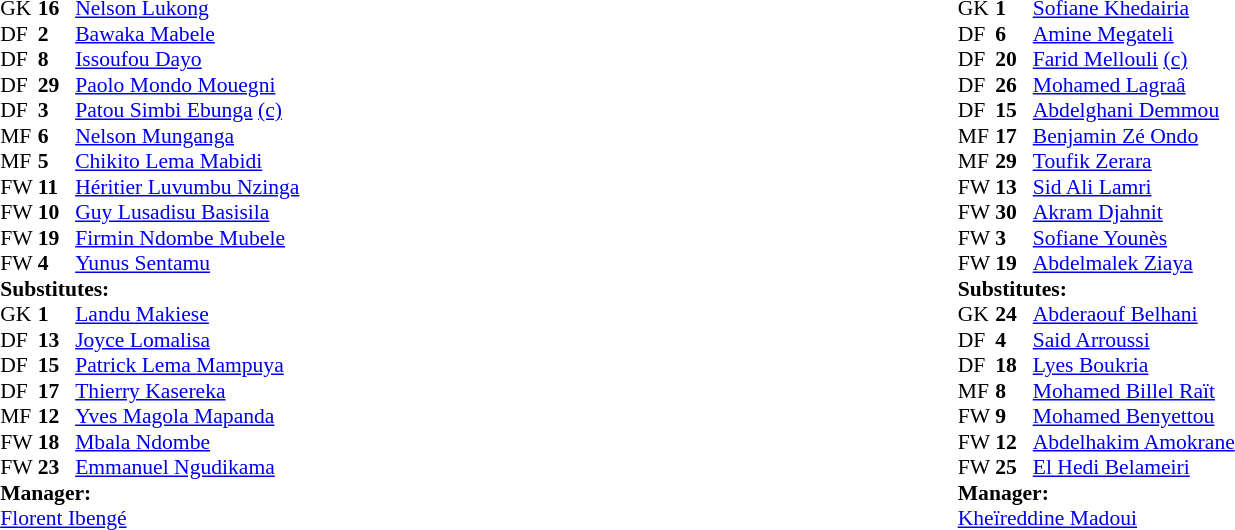<table width=100%>
<tr>
<td valign="top" width="50%"><br><table style="font-size:90%" cellspacing="0" cellpadding="0" align=center>
<tr>
<th width=25></th>
<th width=25></th>
</tr>
<tr>
<td>GK</td>
<td><strong>16</strong></td>
<td> <a href='#'>Nelson Lukong</a></td>
</tr>
<tr>
<td>DF</td>
<td><strong>2</strong></td>
<td> <a href='#'>Bawaka Mabele</a></td>
</tr>
<tr>
<td>DF</td>
<td><strong>8</strong></td>
<td> <a href='#'>Issoufou Dayo</a></td>
</tr>
<tr>
<td>DF</td>
<td><strong>29</strong></td>
<td> <a href='#'>Paolo Mondo Mouegni</a></td>
</tr>
<tr>
<td>DF</td>
<td><strong>3</strong></td>
<td> <a href='#'>Patou Simbi Ebunga</a> <a href='#'>(c)</a></td>
</tr>
<tr>
<td>MF</td>
<td><strong>6</strong></td>
<td> <a href='#'>Nelson Munganga</a></td>
</tr>
<tr>
<td>MF</td>
<td><strong>5</strong></td>
<td> <a href='#'>Chikito Lema Mabidi</a></td>
</tr>
<tr>
<td>FW</td>
<td><strong>11</strong></td>
<td> <a href='#'>Héritier Luvumbu Nzinga</a></td>
</tr>
<tr>
<td>FW</td>
<td><strong>10</strong></td>
<td> <a href='#'>Guy Lusadisu Basisila</a></td>
<td></td>
<td></td>
</tr>
<tr>
<td>FW</td>
<td><strong>19</strong></td>
<td> <a href='#'>Firmin Ndombe Mubele</a></td>
<td></td>
<td></td>
</tr>
<tr>
<td>FW</td>
<td><strong>4</strong></td>
<td> <a href='#'>Yunus Sentamu</a></td>
</tr>
<tr>
<td colspan=3><strong>Substitutes:</strong></td>
</tr>
<tr>
<td>GK</td>
<td><strong>1</strong></td>
<td> <a href='#'>Landu Makiese</a></td>
</tr>
<tr>
<td>DF</td>
<td><strong>13</strong></td>
<td> <a href='#'>Joyce Lomalisa</a></td>
</tr>
<tr>
<td>DF</td>
<td><strong>15</strong></td>
<td> <a href='#'>Patrick Lema Mampuya</a></td>
</tr>
<tr>
<td>DF</td>
<td><strong>17</strong></td>
<td> <a href='#'>Thierry Kasereka</a></td>
</tr>
<tr>
<td>MF</td>
<td><strong>12</strong></td>
<td> <a href='#'>Yves Magola Mapanda</a></td>
<td></td>
<td></td>
</tr>
<tr>
<td>FW</td>
<td><strong>18</strong></td>
<td> <a href='#'>Mbala Ndombe</a></td>
</tr>
<tr>
<td>FW</td>
<td><strong>23</strong></td>
<td> <a href='#'>Emmanuel Ngudikama</a></td>
<td></td>
<td></td>
</tr>
<tr>
<td colspan=3><strong>Manager:</strong></td>
</tr>
<tr>
<td colspan=4> <a href='#'>Florent Ibengé</a></td>
</tr>
</table>
</td>
<td valign="top" width="50%"><br><table style="font-size:90%" cellspacing="0" cellpadding="0" align=center>
<tr>
<th width=25></th>
<th width=25></th>
</tr>
<tr>
<td>GK</td>
<td><strong>1</strong></td>
<td> <a href='#'>Sofiane Khedairia</a></td>
</tr>
<tr>
<td>DF</td>
<td><strong>6</strong></td>
<td> <a href='#'>Amine Megateli</a></td>
</tr>
<tr>
<td>DF</td>
<td><strong>20</strong></td>
<td> <a href='#'>Farid Mellouli</a> <a href='#'>(c)</a></td>
</tr>
<tr>
<td>DF</td>
<td><strong>26</strong></td>
<td> <a href='#'>Mohamed Lagraâ</a></td>
</tr>
<tr>
<td>DF</td>
<td><strong>15</strong></td>
<td> <a href='#'>Abdelghani Demmou</a></td>
</tr>
<tr>
<td>MF</td>
<td><strong>17</strong></td>
<td> <a href='#'>Benjamin Zé Ondo</a></td>
</tr>
<tr>
<td>MF</td>
<td><strong>29</strong></td>
<td> <a href='#'>Toufik Zerara</a></td>
</tr>
<tr>
<td>FW</td>
<td><strong>13</strong></td>
<td> <a href='#'>Sid Ali Lamri</a></td>
<td></td>
</tr>
<tr>
<td>FW</td>
<td><strong>30</strong></td>
<td> <a href='#'>Akram Djahnit</a></td>
<td></td>
<td></td>
</tr>
<tr>
<td>FW</td>
<td><strong>3</strong></td>
<td> <a href='#'>Sofiane Younès</a></td>
<td></td>
<td></td>
</tr>
<tr>
<td>FW</td>
<td><strong>19</strong></td>
<td> <a href='#'>Abdelmalek Ziaya</a></td>
<td></td>
<td></td>
</tr>
<tr>
<td colspan=3><strong>Substitutes:</strong></td>
</tr>
<tr>
<td>GK</td>
<td><strong>24</strong></td>
<td> <a href='#'>Abderaouf Belhani</a></td>
</tr>
<tr>
<td>DF</td>
<td><strong>4</strong></td>
<td> <a href='#'>Said Arroussi</a></td>
</tr>
<tr>
<td>DF</td>
<td><strong>18</strong></td>
<td> <a href='#'>Lyes Boukria</a></td>
</tr>
<tr>
<td>MF</td>
<td><strong>8</strong></td>
<td> <a href='#'>Mohamed Billel Raït</a></td>
<td></td>
<td></td>
</tr>
<tr>
<td>FW</td>
<td><strong>9</strong></td>
<td> <a href='#'>Mohamed Benyettou</a></td>
<td></td>
<td></td>
</tr>
<tr>
<td>FW</td>
<td><strong>12</strong></td>
<td> <a href='#'>Abdelhakim Amokrane</a></td>
</tr>
<tr>
<td>FW</td>
<td><strong>25</strong></td>
<td> <a href='#'>El Hedi Belameiri</a></td>
<td></td>
<td></td>
</tr>
<tr>
<td colspan=3><strong>Manager:</strong></td>
</tr>
<tr>
<td colspan=4> <a href='#'>Kheïreddine Madoui</a></td>
</tr>
</table>
</td>
</tr>
</table>
